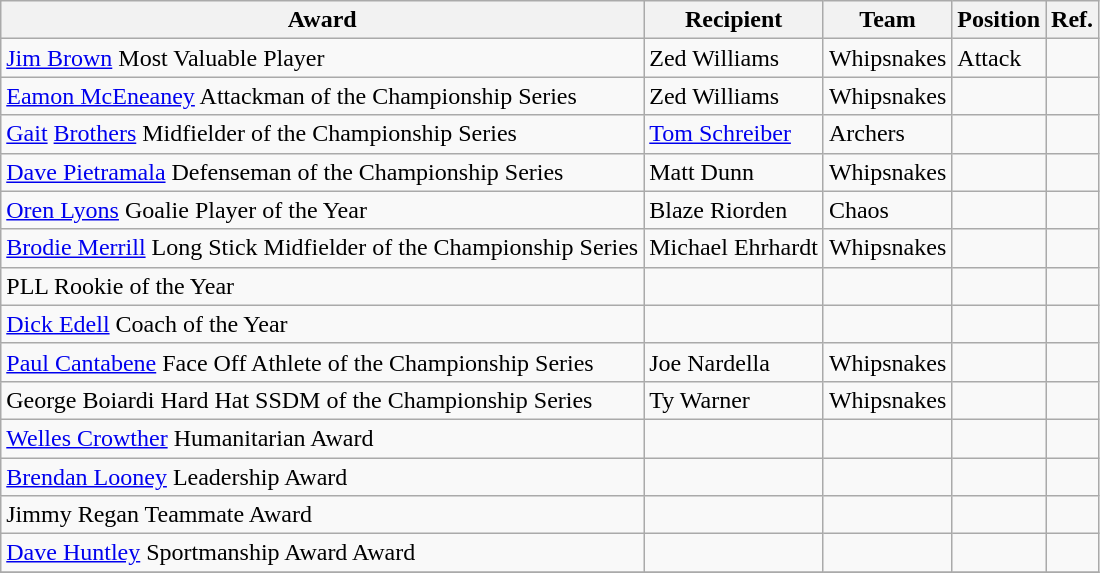<table class="wikitable">
<tr>
<th>Award</th>
<th>Recipient</th>
<th>Team</th>
<th>Position</th>
<th>Ref.</th>
</tr>
<tr>
<td><a href='#'>Jim Brown</a> Most Valuable Player</td>
<td>Zed Williams</td>
<td>Whipsnakes</td>
<td>Attack</td>
<td></td>
</tr>
<tr>
<td><a href='#'>Eamon McEneaney</a> Attackman of the Championship Series</td>
<td>Zed Williams</td>
<td>Whipsnakes</td>
<td></td>
<td></td>
</tr>
<tr>
<td><a href='#'>Gait</a> <a href='#'>Brothers</a> Midfielder of the Championship Series</td>
<td><a href='#'>Tom Schreiber</a></td>
<td>Archers</td>
<td></td>
<td></td>
</tr>
<tr>
<td><a href='#'>Dave Pietramala</a> Defenseman of the Championship Series</td>
<td>Matt Dunn</td>
<td>Whipsnakes</td>
<td></td>
<td></td>
</tr>
<tr>
<td><a href='#'>Oren Lyons</a> Goalie Player of the Year</td>
<td>Blaze Riorden</td>
<td>Chaos</td>
<td></td>
<td></td>
</tr>
<tr>
<td><a href='#'>Brodie Merrill</a> Long Stick Midfielder of the Championship Series</td>
<td>Michael Ehrhardt</td>
<td>Whipsnakes</td>
<td></td>
<td></td>
</tr>
<tr>
<td>PLL Rookie of the Year</td>
<td></td>
<td></td>
<td></td>
<td></td>
</tr>
<tr>
<td><a href='#'>Dick Edell</a> Coach of the Year</td>
<td></td>
<td></td>
<td></td>
<td></td>
</tr>
<tr>
<td><a href='#'>Paul Cantabene</a> Face Off Athlete of the Championship Series</td>
<td>Joe Nardella</td>
<td>Whipsnakes</td>
<td></td>
<td></td>
</tr>
<tr>
<td>George Boiardi Hard Hat SSDM of the Championship Series</td>
<td>Ty Warner</td>
<td>Whipsnakes</td>
<td></td>
<td></td>
</tr>
<tr>
<td><a href='#'>Welles Crowther</a> Humanitarian Award</td>
<td></td>
<td></td>
<td></td>
<td></td>
</tr>
<tr>
<td><a href='#'>Brendan Looney</a> Leadership Award</td>
<td></td>
<td></td>
<td></td>
<td></td>
</tr>
<tr>
<td>Jimmy Regan Teammate Award</td>
<td></td>
<td></td>
<td></td>
<td></td>
</tr>
<tr>
<td><a href='#'>Dave Huntley</a> Sportmanship Award Award</td>
<td></td>
<td></td>
<td></td>
<td></td>
</tr>
<tr>
</tr>
</table>
